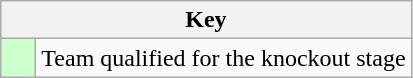<table class="wikitable">
<tr>
<th colspan=2>Key</th>
</tr>
<tr>
<td style="background: #ccffcc;">    </td>
<td>Team qualified for the knockout stage</td>
</tr>
</table>
